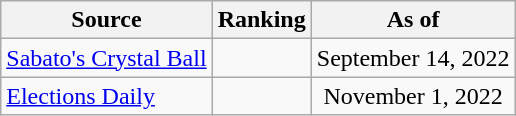<table class="wikitable" style="text-align:center">
<tr>
<th>Source</th>
<th>Ranking</th>
<th>As of</th>
</tr>
<tr>
<td align=left><a href='#'>Sabato's Crystal Ball</a></td>
<td></td>
<td>September 14, 2022</td>
</tr>
<tr>
<td align="left"><a href='#'>Elections Daily</a></td>
<td></td>
<td>November 1, 2022</td>
</tr>
</table>
